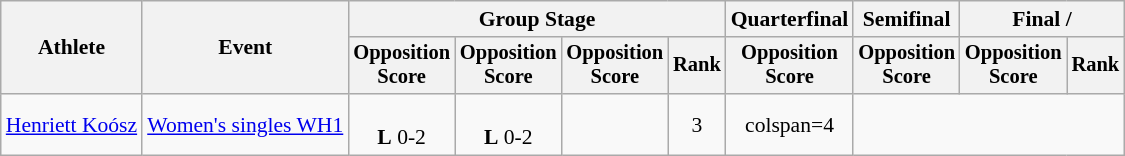<table class="wikitable" style="font-size:90%; text-align:center">
<tr>
<th rowspan=2>Athlete</th>
<th rowspan=2>Event</th>
<th colspan=4>Group Stage</th>
<th>Quarterfinal</th>
<th>Semifinal</th>
<th colspan=2>Final / </th>
</tr>
<tr style="font-size:95%">
<th>Opposition<br>Score</th>
<th>Opposition<br>Score</th>
<th>Opposition<br>Score</th>
<th>Rank</th>
<th>Opposition<br>Score</th>
<th>Opposition<br>Score</th>
<th>Opposition<br>Score</th>
<th>Rank</th>
</tr>
<tr>
<td align=left><a href='#'>Henriett Koósz</a></td>
<td align=left><a href='#'>Women's singles WH1</a></td>
<td><br><strong>L</strong> 0-2</td>
<td><br><strong>L</strong> 0-2</td>
<td></td>
<td>3</td>
<td>colspan=4 </td>
</tr>
</table>
